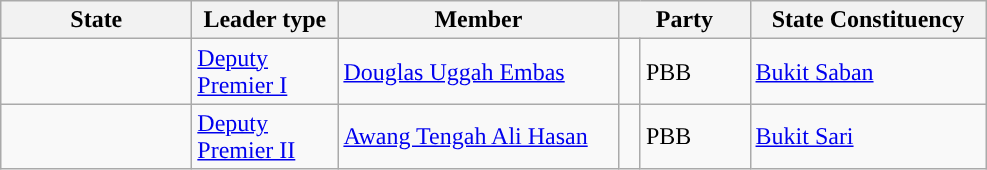<table class ="wikitable sortable">
<tr>
<th style="width:120px;">State</th>
<th style="width:90px;">Leader type</th>
<th style="width:180px;">Member</th>
<th style="width:80px;" colspan=2>Party</th>
<th style="width:150px;">State Constituency</th>
</tr>
<tr>
<td></td>
<td><a href='#'>Deputy Premier I</a></td>
<td><a href='#'>Douglas Uggah Embas</a></td>
<td></td>
<td>PBB</td>
<td><a href='#'>Bukit Saban</a></td>
</tr>
<tr>
<td></td>
<td><a href='#'>Deputy Premier II</a></td>
<td><a href='#'>Awang Tengah Ali Hasan</a></td>
<td></td>
<td>PBB</td>
<td><a href='#'>Bukit Sari</a></td>
</tr>
</table>
